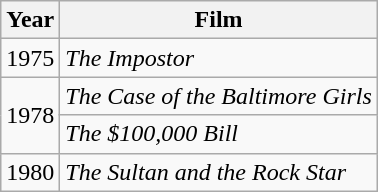<table class="wikitable">
<tr>
<th>Year</th>
<th>Film</th>
</tr>
<tr>
<td>1975</td>
<td><em>The Impostor</em></td>
</tr>
<tr>
<td rowspan=2>1978</td>
<td><em>The Case of the Baltimore Girls</em></td>
</tr>
<tr>
<td><em>The $100,000 Bill</em></td>
</tr>
<tr>
<td>1980</td>
<td><em>The Sultan and the Rock Star</em></td>
</tr>
</table>
